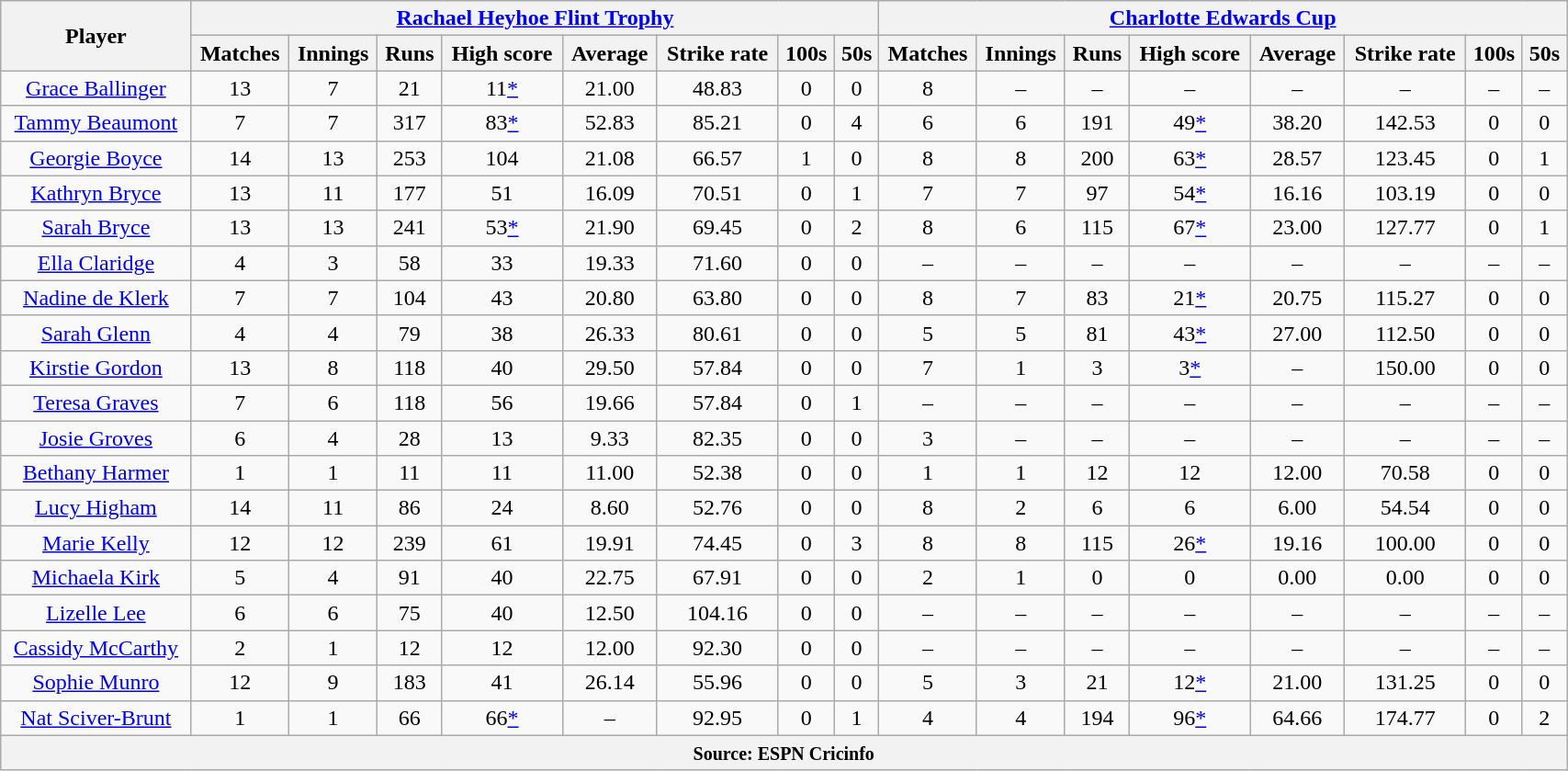<table class="wikitable" style="text-align:center; width:90%;">
<tr>
<th rowspan=2>Player</th>
<th colspan=8><a href='#'>Rachael Heyhoe Flint Trophy</a></th>
<th colspan=8><a href='#'>Charlotte Edwards Cup</a></th>
</tr>
<tr>
<th>Matches</th>
<th>Innings</th>
<th>Runs</th>
<th>High score</th>
<th>Average</th>
<th>Strike rate</th>
<th>100s</th>
<th>50s</th>
<th>Matches</th>
<th>Innings</th>
<th>Runs</th>
<th>High score</th>
<th>Average</th>
<th>Strike rate</th>
<th>100s</th>
<th>50s</th>
</tr>
<tr>
<td><a href='#'>Grace Ballinger</a></td>
<td>13</td>
<td>7</td>
<td>21</td>
<td>11<a href='#'>*</a></td>
<td>21.00</td>
<td>48.83</td>
<td>0</td>
<td>0</td>
<td>8</td>
<td>–</td>
<td>–</td>
<td>–</td>
<td>–</td>
<td>–</td>
<td>–</td>
<td>–</td>
</tr>
<tr>
<td><a href='#'>Tammy Beaumont</a></td>
<td>7</td>
<td>7</td>
<td>317</td>
<td>83<a href='#'>*</a></td>
<td>52.83</td>
<td>85.21</td>
<td>0</td>
<td>4</td>
<td>6</td>
<td>6</td>
<td>191</td>
<td>49<a href='#'>*</a></td>
<td>38.20</td>
<td>142.53</td>
<td>0</td>
<td>0</td>
</tr>
<tr>
<td><a href='#'>Georgie Boyce</a></td>
<td>14</td>
<td>13</td>
<td>253</td>
<td>104</td>
<td>21.08</td>
<td>66.57</td>
<td>1</td>
<td>0</td>
<td>8</td>
<td>8</td>
<td>200</td>
<td>63<a href='#'>*</a></td>
<td>28.57</td>
<td>123.45</td>
<td>0</td>
<td>1</td>
</tr>
<tr>
<td><a href='#'>Kathryn Bryce</a></td>
<td>13</td>
<td>11</td>
<td>177</td>
<td>51</td>
<td>16.09</td>
<td>70.51</td>
<td>0</td>
<td>1</td>
<td>7</td>
<td>7</td>
<td>97</td>
<td>54<a href='#'>*</a></td>
<td>16.16</td>
<td>103.19</td>
<td>0</td>
<td>0</td>
</tr>
<tr>
<td><a href='#'>Sarah Bryce</a></td>
<td>13</td>
<td>13</td>
<td>241</td>
<td>53<a href='#'>*</a></td>
<td>21.90</td>
<td>69.45</td>
<td>0</td>
<td>2</td>
<td>8</td>
<td>6</td>
<td>115</td>
<td>67<a href='#'>*</a></td>
<td>23.00</td>
<td>127.77</td>
<td>0</td>
<td>1</td>
</tr>
<tr>
<td><a href='#'>Ella Claridge</a></td>
<td>4</td>
<td>3</td>
<td>58</td>
<td>33</td>
<td>19.33</td>
<td>71.60</td>
<td>0</td>
<td>0</td>
<td>–</td>
<td>–</td>
<td>–</td>
<td>–</td>
<td>–</td>
<td>–</td>
<td>–</td>
<td>–</td>
</tr>
<tr>
<td><a href='#'>Nadine de Klerk</a></td>
<td>7</td>
<td>7</td>
<td>104</td>
<td>43</td>
<td>20.80</td>
<td>63.80</td>
<td>0</td>
<td>0</td>
<td>8</td>
<td>7</td>
<td>83</td>
<td>21<a href='#'>*</a></td>
<td>20.75</td>
<td>115.27</td>
<td>0</td>
<td>0</td>
</tr>
<tr>
<td><a href='#'>Sarah Glenn</a></td>
<td>4</td>
<td>4</td>
<td>79</td>
<td>38</td>
<td>26.33</td>
<td>80.61</td>
<td>0</td>
<td>0</td>
<td>5</td>
<td>5</td>
<td>81</td>
<td>43<a href='#'>*</a></td>
<td>27.00</td>
<td>112.50</td>
<td>0</td>
<td>0</td>
</tr>
<tr>
<td><a href='#'>Kirstie Gordon</a></td>
<td>13</td>
<td>8</td>
<td>118</td>
<td>40</td>
<td>29.50</td>
<td>57.84</td>
<td>0</td>
<td>0</td>
<td>7</td>
<td>1</td>
<td>3</td>
<td>3<a href='#'>*</a></td>
<td>–</td>
<td>150.00</td>
<td>0</td>
<td>0</td>
</tr>
<tr>
<td><a href='#'>Teresa Graves</a></td>
<td>7</td>
<td>6</td>
<td>118</td>
<td>56</td>
<td>19.66</td>
<td>57.84</td>
<td>0</td>
<td>1</td>
<td>–</td>
<td>–</td>
<td>–</td>
<td>–</td>
<td>–</td>
<td>–</td>
<td>–</td>
<td>–</td>
</tr>
<tr>
<td><a href='#'>Josie Groves</a></td>
<td>6</td>
<td>4</td>
<td>28</td>
<td>13</td>
<td>9.33</td>
<td>82.35</td>
<td>0</td>
<td>0</td>
<td>3</td>
<td>–</td>
<td>–</td>
<td>–</td>
<td>–</td>
<td>–</td>
<td>–</td>
<td>–</td>
</tr>
<tr>
<td><a href='#'>Bethany Harmer</a></td>
<td>1</td>
<td>1</td>
<td>11</td>
<td>11</td>
<td>11.00</td>
<td>52.38</td>
<td>0</td>
<td>0</td>
<td>1</td>
<td>1</td>
<td>12</td>
<td>12</td>
<td>12.00</td>
<td>70.58</td>
<td>0</td>
<td>0</td>
</tr>
<tr>
<td><a href='#'>Lucy Higham</a></td>
<td>14</td>
<td>11</td>
<td>86</td>
<td>24</td>
<td>8.60</td>
<td>52.76</td>
<td>0</td>
<td>0</td>
<td>8</td>
<td>2</td>
<td>6</td>
<td>6</td>
<td>6.00</td>
<td>54.54</td>
<td>0</td>
<td>0</td>
</tr>
<tr>
<td><a href='#'>Marie Kelly</a></td>
<td>12</td>
<td>12</td>
<td>239</td>
<td>61</td>
<td>19.91</td>
<td>74.45</td>
<td>0</td>
<td>3</td>
<td>8</td>
<td>8</td>
<td>115</td>
<td>26<a href='#'>*</a></td>
<td>19.16</td>
<td>100.00</td>
<td>0</td>
<td>0</td>
</tr>
<tr>
<td><a href='#'>Michaela Kirk</a></td>
<td>5</td>
<td>4</td>
<td>91</td>
<td>40</td>
<td>22.75</td>
<td>67.91</td>
<td>0</td>
<td>0</td>
<td>2</td>
<td>1</td>
<td>0</td>
<td>0</td>
<td>0.00</td>
<td>0.00</td>
<td>0</td>
<td>0</td>
</tr>
<tr>
<td><a href='#'>Lizelle Lee</a></td>
<td>6</td>
<td>6</td>
<td>75</td>
<td>40</td>
<td>12.50</td>
<td>104.16</td>
<td>0</td>
<td>0</td>
<td>–</td>
<td>–</td>
<td>–</td>
<td>–</td>
<td>–</td>
<td>–</td>
<td>–</td>
<td>–</td>
</tr>
<tr>
<td><a href='#'>Cassidy McCarthy</a></td>
<td>2</td>
<td>1</td>
<td>12</td>
<td>12</td>
<td>12.00</td>
<td>92.30</td>
<td>0</td>
<td>0</td>
<td>–</td>
<td>–</td>
<td>–</td>
<td>–</td>
<td>–</td>
<td>–</td>
<td>–</td>
<td>–</td>
</tr>
<tr>
<td><a href='#'>Sophie Munro</a></td>
<td>12</td>
<td>9</td>
<td>183</td>
<td>41</td>
<td>26.14</td>
<td>55.96</td>
<td>0</td>
<td>0</td>
<td>5</td>
<td>3</td>
<td>21</td>
<td>12<a href='#'>*</a></td>
<td>21.00</td>
<td>131.25</td>
<td>0</td>
<td>0</td>
</tr>
<tr>
<td><a href='#'>Nat Sciver-Brunt</a></td>
<td>1</td>
<td>1</td>
<td>66</td>
<td>66<a href='#'>*</a></td>
<td>–</td>
<td>92.95</td>
<td>0</td>
<td>1</td>
<td>4</td>
<td>4</td>
<td>194</td>
<td>96<a href='#'>*</a></td>
<td>64.66</td>
<td>174.77</td>
<td>0</td>
<td>2</td>
</tr>
<tr>
<th colspan="17"><small>Source: ESPN Cricinfo</small></th>
</tr>
</table>
